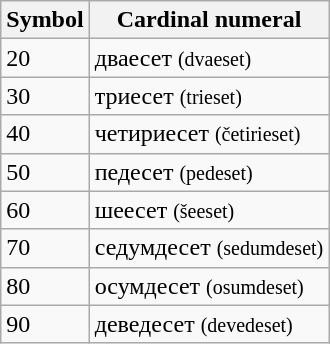<table class="wikitable" align="center">
<tr>
<th>Symbol</th>
<th>Cardinal numeral</th>
</tr>
<tr>
<td>20</td>
<td>дваесет <small>(dvaeset)</small></td>
</tr>
<tr>
<td>30</td>
<td>триесет <small>(trieset)</small></td>
</tr>
<tr>
<td>40</td>
<td>четириесет <small>(četirieset)</small></td>
</tr>
<tr>
<td>50</td>
<td>педесет <small>(pedeset)</small></td>
</tr>
<tr>
<td>60</td>
<td>шеесет <small>(šeeset)</small></td>
</tr>
<tr>
<td>70</td>
<td>седумдесет <small>(sedumdeset)</small></td>
</tr>
<tr>
<td>80</td>
<td>осумдесет <small>(osumdeset)</small></td>
</tr>
<tr>
<td>90</td>
<td>деведесет <small>(devedeset)</small></td>
</tr>
</table>
